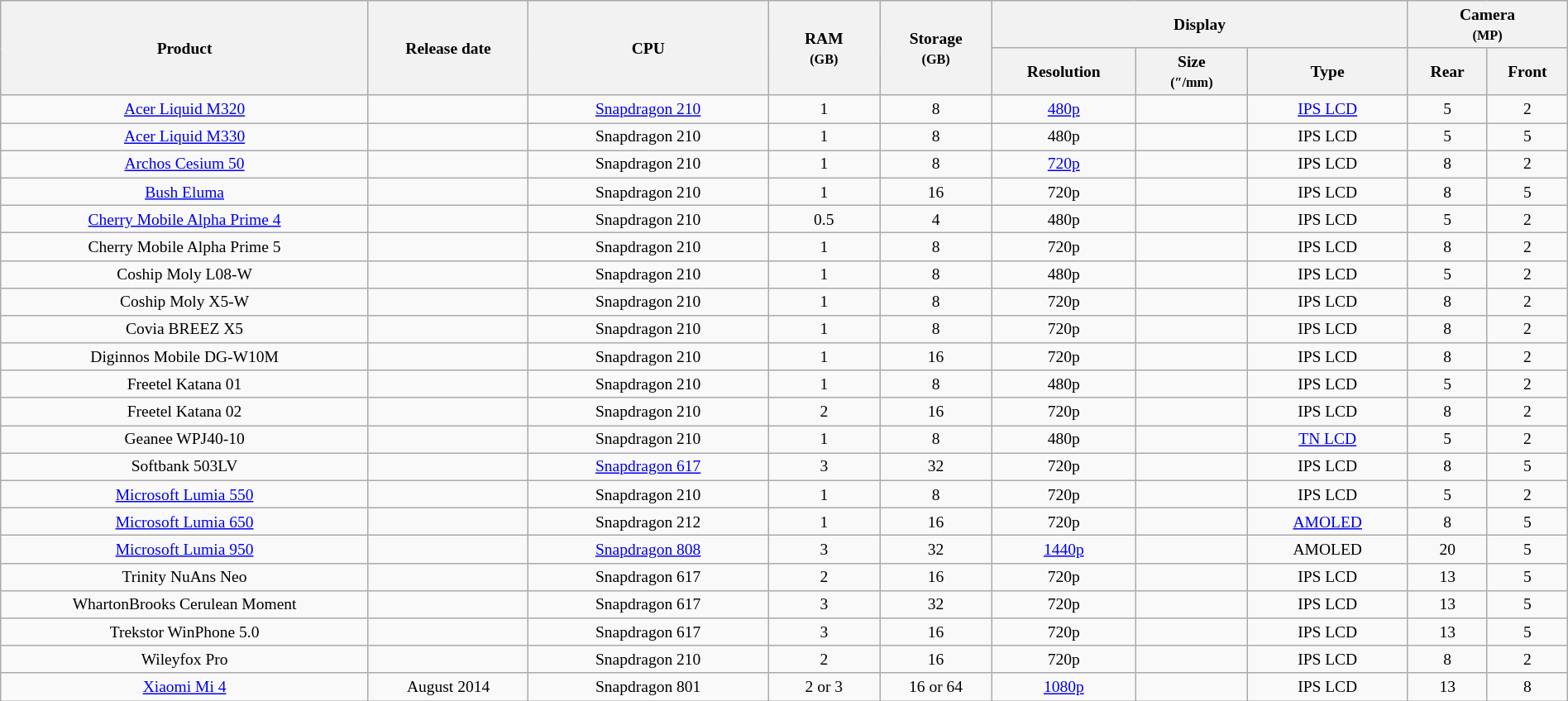<table class="wikitable sortable" style="font-size: small; text-align: center; width: 100%;">
<tr>
<th rowspan="2" width="23%">Product</th>
<th rowspan="2" width="10%">Release date</th>
<th rowspan="2" width="15%">CPU</th>
<th rowspan="2" width="7%">RAM<br><small>(GB)</small></th>
<th rowspan="2" width="7%">Storage<br><small>(GB)</small></th>
<th colspan="3">Display</th>
<th colspan="2">Camera<br><small>(MP)</small></th>
</tr>
<tr>
<th width="9%">Resolution</th>
<th width="7%">Size<br><small>(″/mm)</small></th>
<th width="10%">Type</th>
<th width="5%">Rear</th>
<th width="5%">Front</th>
</tr>
<tr>
<td><a href='#'>Acer Liquid M320</a></td>
<td></td>
<td><a href='#'>Snapdragon 210</a></td>
<td>1</td>
<td>8</td>
<td><a href='#'>480p</a></td>
<td></td>
<td><a href='#'>IPS LCD</a></td>
<td>5</td>
<td>2</td>
</tr>
<tr>
<td><a href='#'>Acer Liquid M330</a></td>
<td></td>
<td>Snapdragon 210</td>
<td>1</td>
<td>8</td>
<td>480p</td>
<td></td>
<td>IPS LCD</td>
<td>5</td>
<td>5</td>
</tr>
<tr>
<td><a href='#'>Archos Cesium 50</a></td>
<td></td>
<td>Snapdragon 210</td>
<td>1</td>
<td>8</td>
<td><a href='#'>720p</a></td>
<td></td>
<td>IPS LCD</td>
<td>8</td>
<td>2</td>
</tr>
<tr>
<td><a href='#'>Bush Eluma</a></td>
<td></td>
<td>Snapdragon 210</td>
<td>1</td>
<td>16</td>
<td>720p</td>
<td></td>
<td>IPS LCD</td>
<td>8</td>
<td>5</td>
</tr>
<tr>
<td><a href='#'>Cherry Mobile Alpha Prime 4</a></td>
<td></td>
<td>Snapdragon 210</td>
<td>0.5</td>
<td>4</td>
<td>480p</td>
<td></td>
<td>IPS LCD</td>
<td>5</td>
<td>2</td>
</tr>
<tr>
<td>Cherry Mobile Alpha Prime 5</td>
<td></td>
<td>Snapdragon 210</td>
<td>1</td>
<td>8</td>
<td>720p</td>
<td></td>
<td>IPS LCD</td>
<td>8</td>
<td>2</td>
</tr>
<tr>
<td>Coship Moly L08-W</td>
<td></td>
<td>Snapdragon 210</td>
<td>1</td>
<td>8</td>
<td>480p</td>
<td></td>
<td>IPS LCD</td>
<td>5</td>
<td>2</td>
</tr>
<tr>
<td>Coship Moly X5-W</td>
<td></td>
<td>Snapdragon 210</td>
<td>1</td>
<td>8</td>
<td>720p</td>
<td></td>
<td>IPS LCD</td>
<td>8</td>
<td>2</td>
</tr>
<tr>
<td>Covia BREEZ X5</td>
<td></td>
<td>Snapdragon 210</td>
<td>1</td>
<td>8</td>
<td>720p</td>
<td></td>
<td>IPS LCD</td>
<td>8</td>
<td>2</td>
</tr>
<tr>
<td>Diginnos Mobile DG-W10M</td>
<td></td>
<td>Snapdragon 210</td>
<td>1</td>
<td>16</td>
<td>720p</td>
<td></td>
<td>IPS LCD</td>
<td>8</td>
<td>2</td>
</tr>
<tr>
<td>Freetel Katana 01</td>
<td></td>
<td>Snapdragon 210</td>
<td>1</td>
<td>8</td>
<td>480p</td>
<td></td>
<td>IPS LCD</td>
<td>5</td>
<td>2</td>
</tr>
<tr>
<td>Freetel Katana 02</td>
<td></td>
<td>Snapdragon 210</td>
<td>2</td>
<td>16</td>
<td>720p</td>
<td></td>
<td>IPS LCD</td>
<td>8</td>
<td>2</td>
</tr>
<tr>
<td>Geanee WPJ40-10</td>
<td></td>
<td>Snapdragon 210</td>
<td>1</td>
<td>8</td>
<td>480p</td>
<td></td>
<td><a href='#'>TN LCD</a></td>
<td>5</td>
<td>2</td>
</tr>
<tr>
<td>Softbank 503LV</td>
<td></td>
<td><a href='#'>Snapdragon 617</a></td>
<td>3</td>
<td>32</td>
<td>720p</td>
<td></td>
<td>IPS LCD</td>
<td>8</td>
<td>5</td>
</tr>
<tr>
<td><a href='#'>Microsoft Lumia 550</a></td>
<td></td>
<td>Snapdragon 210</td>
<td>1</td>
<td>8</td>
<td>720p</td>
<td></td>
<td>IPS LCD</td>
<td>5</td>
<td>2</td>
</tr>
<tr>
<td><a href='#'>Microsoft Lumia 650</a></td>
<td></td>
<td>Snapdragon 212</td>
<td>1</td>
<td>16</td>
<td>720p</td>
<td></td>
<td><a href='#'>AMOLED</a></td>
<td>8</td>
<td>5</td>
</tr>
<tr>
<td><a href='#'>Microsoft Lumia 950</a></td>
<td></td>
<td><a href='#'>Snapdragon 808</a></td>
<td>3</td>
<td>32</td>
<td><a href='#'>1440p</a></td>
<td></td>
<td>AMOLED</td>
<td>20</td>
<td>5</td>
</tr>
<tr>
<td>Trinity NuAns Neo</td>
<td></td>
<td>Snapdragon 617</td>
<td>2</td>
<td>16</td>
<td>720p</td>
<td></td>
<td>IPS LCD</td>
<td>13</td>
<td>5</td>
</tr>
<tr>
<td>WhartonBrooks Cerulean Moment</td>
<td></td>
<td>Snapdragon 617</td>
<td>3</td>
<td>32</td>
<td>720p</td>
<td></td>
<td>IPS LCD</td>
<td>13</td>
<td>5</td>
</tr>
<tr>
<td>Trekstor WinPhone 5.0</td>
<td></td>
<td>Snapdragon 617</td>
<td>3</td>
<td>16</td>
<td>720p</td>
<td></td>
<td>IPS LCD</td>
<td>13</td>
<td>5</td>
</tr>
<tr>
<td>Wileyfox Pro</td>
<td></td>
<td>Snapdragon 210</td>
<td>2</td>
<td>16</td>
<td>720p</td>
<td></td>
<td>IPS LCD</td>
<td>8</td>
<td>2</td>
</tr>
<tr>
<td><a href='#'>Xiaomi Mi 4</a></td>
<td>August 2014 </td>
<td>Snapdragon 801</td>
<td>2 or 3</td>
<td>16 or 64</td>
<td><a href='#'>1080p</a></td>
<td></td>
<td>IPS LCD</td>
<td>13</td>
<td>8</td>
</tr>
</table>
